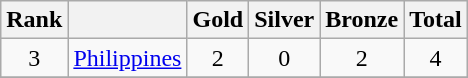<table class=wikitable style="text-align:center">
<tr>
<th>Rank</th>
<th></th>
<th>Gold</th>
<th>Silver</th>
<th>Bronze</th>
<th>Total</th>
</tr>
<tr>
<td>3</td>
<td style="text-align:left"> <a href='#'>Philippines</a></td>
<td>2</td>
<td>0</td>
<td>2</td>
<td>4</td>
</tr>
<tr>
</tr>
</table>
